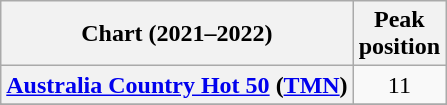<table class="wikitable sortable plainrowheaders" style="text-align:center">
<tr>
<th>Chart (2021–2022)</th>
<th>Peak<br>position</th>
</tr>
<tr>
<th scope="row"><a href='#'>Australia Country Hot 50</a> (<a href='#'>TMN</a>)</th>
<td>11</td>
</tr>
<tr>
</tr>
<tr>
</tr>
<tr>
</tr>
<tr>
</tr>
<tr>
</tr>
<tr>
</tr>
<tr>
</tr>
<tr>
</tr>
<tr>
</tr>
<tr>
</tr>
</table>
